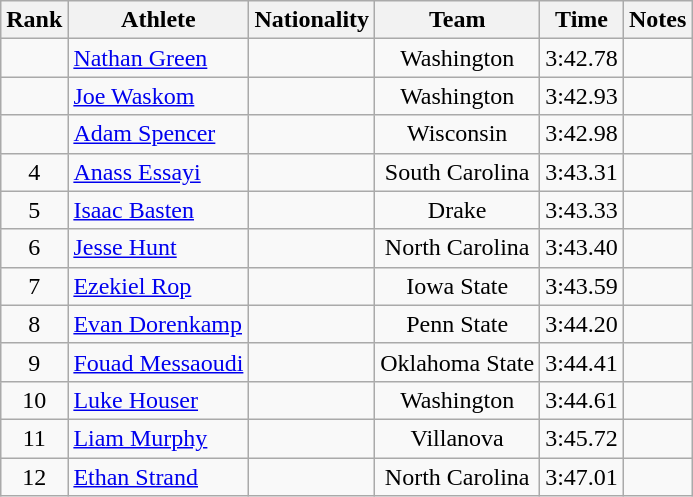<table class="wikitable sortable" style="text-align:center">
<tr>
<th>Rank</th>
<th>Athlete</th>
<th>Nationality</th>
<th>Team</th>
<th>Time</th>
<th>Notes</th>
</tr>
<tr>
<td></td>
<td align=left><a href='#'>Nathan Green</a></td>
<td align=left></td>
<td>Washington</td>
<td>3:42.78</td>
<td></td>
</tr>
<tr>
<td></td>
<td align=left><a href='#'>Joe Waskom</a></td>
<td align=left></td>
<td>Washington</td>
<td>3:42.93</td>
<td></td>
</tr>
<tr>
<td></td>
<td align=left><a href='#'>Adam Spencer</a></td>
<td align=left></td>
<td>Wisconsin</td>
<td>3:42.98</td>
<td></td>
</tr>
<tr>
<td>4</td>
<td align=left><a href='#'>Anass Essayi</a></td>
<td align=left></td>
<td>South Carolina</td>
<td>3:43.31</td>
<td></td>
</tr>
<tr>
<td>5</td>
<td align=left><a href='#'>Isaac Basten</a></td>
<td align=left></td>
<td>Drake</td>
<td>3:43.33</td>
<td></td>
</tr>
<tr>
<td>6</td>
<td align=left><a href='#'>Jesse Hunt</a></td>
<td align=left></td>
<td>North Carolina</td>
<td>3:43.40</td>
<td></td>
</tr>
<tr>
<td>7</td>
<td align=left><a href='#'>Ezekiel Rop</a></td>
<td align=left></td>
<td>Iowa State</td>
<td>3:43.59</td>
<td></td>
</tr>
<tr>
<td>8</td>
<td align=left><a href='#'>Evan Dorenkamp</a></td>
<td align=left></td>
<td>Penn State</td>
<td>3:44.20</td>
<td></td>
</tr>
<tr>
<td>9</td>
<td align=left><a href='#'>Fouad Messaoudi</a></td>
<td align=left></td>
<td>Oklahoma State</td>
<td>3:44.41</td>
<td></td>
</tr>
<tr>
<td>10</td>
<td align=left><a href='#'>Luke Houser</a></td>
<td align=left></td>
<td>Washington</td>
<td>3:44.61</td>
<td></td>
</tr>
<tr>
<td>11</td>
<td align=left><a href='#'>Liam Murphy</a></td>
<td align=left></td>
<td>Villanova</td>
<td>3:45.72</td>
<td></td>
</tr>
<tr>
<td>12</td>
<td align=left><a href='#'>Ethan Strand</a></td>
<td align=left></td>
<td>North Carolina</td>
<td>3:47.01</td>
<td></td>
</tr>
</table>
